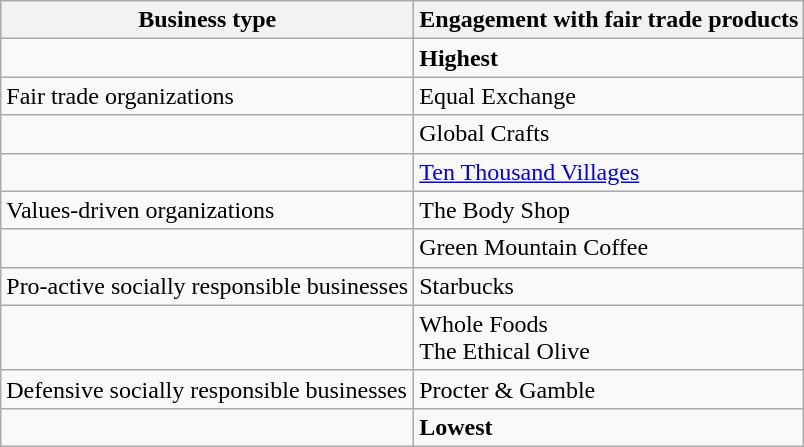<table class="wikitable">
<tr>
<th>Business type</th>
<th>Engagement with fair trade products</th>
</tr>
<tr>
<td></td>
<td><strong>Highest</strong></td>
</tr>
<tr>
<td>Fair trade organizations</td>
<td>Equal Exchange</td>
</tr>
<tr>
<td></td>
<td>Global Crafts</td>
</tr>
<tr>
<td></td>
<td><a href='#'>Ten Thousand Villages</a></td>
</tr>
<tr>
<td>Values-driven organizations</td>
<td>The Body Shop</td>
</tr>
<tr>
<td></td>
<td>Green Mountain Coffee</td>
</tr>
<tr>
<td>Pro-active socially responsible businesses</td>
<td>Starbucks</td>
</tr>
<tr>
<td></td>
<td>Whole Foods<br>The Ethical Olive</td>
</tr>
<tr>
<td>Defensive socially responsible businesses</td>
<td>Procter & Gamble</td>
</tr>
<tr>
<td></td>
<td><strong>Lowest</strong></td>
</tr>
</table>
